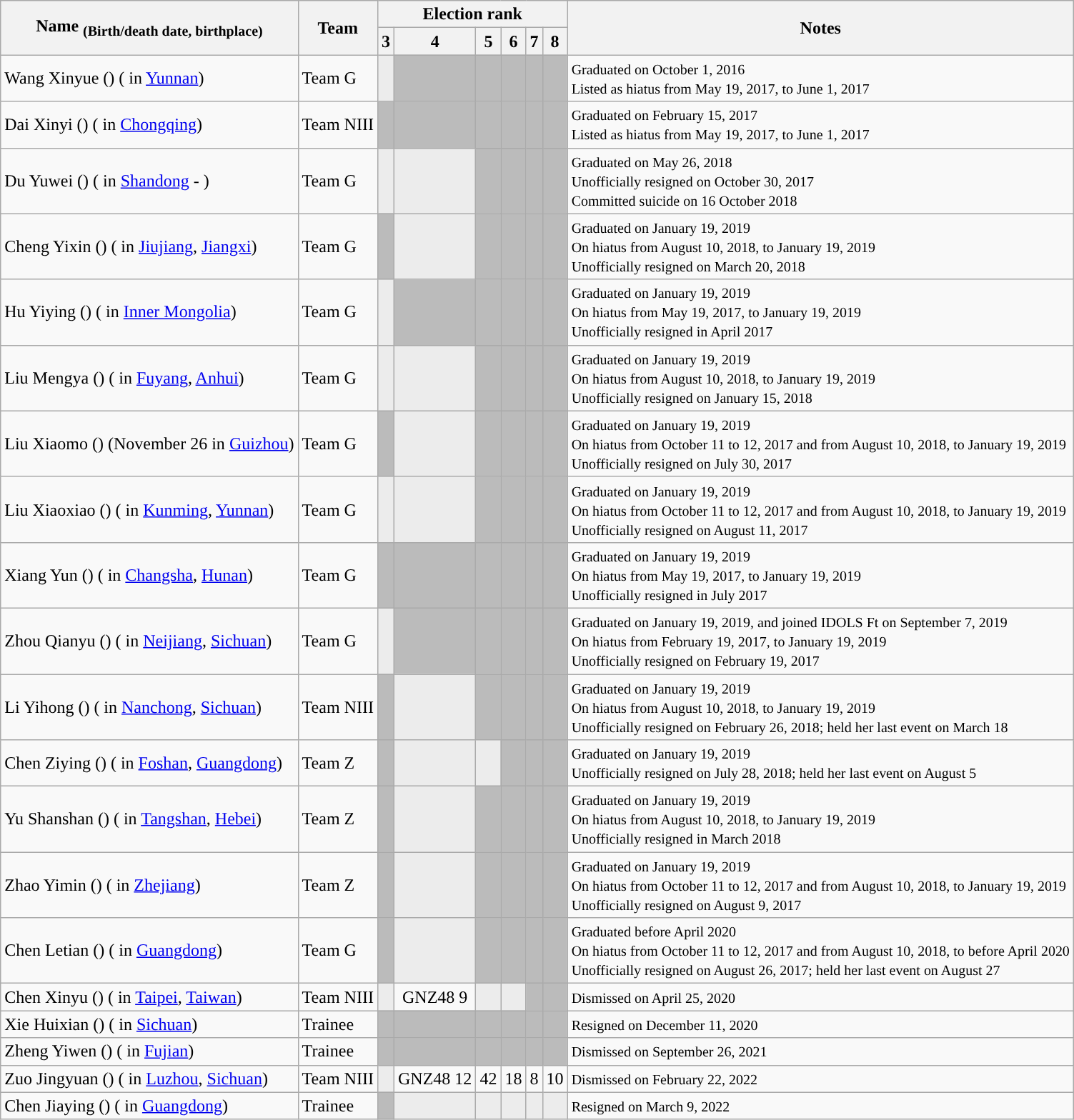<table class="wikitable" style="text-align:center;">
<tr>
<th rowspan="2">Name <sub>(Birth/death date, birthplace)</sub></th>
<th rowspan="2">Team</th>
<th colspan="6" class="unsortable">Election rank</th>
<th rowspan="2">Notes</th>
</tr>
<tr>
<th data-sort-type="number">3</th>
<th data-sort-type="number">4</th>
<th data-sort-type="number">5</th>
<th data-sort-type="number">6</th>
<th data-sort-type="number">7</th>
<th data-sort-type="number">8</th>
</tr>
<tr>
<td style="text-align:left;">Wang Xinyue () ( in <a href='#'>Yunnan</a>)</td>
<td style="text-align:left;">Team G</td>
<td style="background:#ececec; color:gray;"></td>
<td style="background:#bbb;"> </td>
<td style="background:#bbb;"> </td>
<td style="background:#bbb;"> </td>
<td style="background:#bbb;"> </td>
<td style="background:#bbb;"> </td>
<td style="text-align:left;"><small>Graduated on October 1, 2016<br>Listed as hiatus from May 19, 2017, to June 1, 2017</small></td>
</tr>
<tr>
<td style="text-align:left;">Dai Xinyi () ( in <a href='#'>Chongqing</a>)</td>
<td style="text-align:left;">Team NIII</td>
<td style="background:#bbb;"> </td>
<td style="background:#bbb;"> </td>
<td style="background:#bbb;"> </td>
<td style="background:#bbb;"> </td>
<td style="background:#bbb;"> </td>
<td style="background:#bbb;"> </td>
<td style="text-align:left;"><small>Graduated on February 15, 2017<br>Listed as hiatus from May 19, 2017, to June 1, 2017</small></td>
</tr>
<tr>
<td style="text-align:left;">Du Yuwei () ( in <a href='#'>Shandong</a> - )</td>
<td style="text-align:left;">Team G</td>
<td style="background:#ececec; color:gray;"></td>
<td style="background:#ececec; color:gray;"></td>
<td style="background:#bbb;"> </td>
<td style="background:#bbb;"> </td>
<td style="background:#bbb;"> </td>
<td style="background:#bbb;"> </td>
<td style="text-align:left;"><small>Graduated on May 26, 2018<br>Unofficially resigned on October 30, 2017 <br> Committed suicide on 16 October 2018</small></td>
</tr>
<tr>
<td style="text-align:left;">Cheng Yixin ()  ( in <a href='#'>Jiujiang</a>, <a href='#'>Jiangxi</a>)</td>
<td style="text-align:left;">Team G</td>
<td style="background:#bbb;"> </td>
<td style="background:#ececec; color:gray;"></td>
<td style="background:#bbb;"> </td>
<td style="background:#bbb;"> </td>
<td style="background:#bbb;"> </td>
<td style="background:#bbb;"> </td>
<td style="text-align:left;"><small>Graduated on January 19, 2019<br>On hiatus from August 10, 2018, to January 19, 2019<br>Unofficially resigned on March 20, 2018</small></td>
</tr>
<tr>
<td style="text-align:left;">Hu Yiying () ( in <a href='#'>Inner Mongolia</a>)</td>
<td style="text-align:left;">Team G</td>
<td style="background:#ececec; color:gray;"></td>
<td style="background:#bbb;"> </td>
<td style="background:#bbb;"> </td>
<td style="background:#bbb;"> </td>
<td style="background:#bbb;"> </td>
<td style="background:#bbb;"> </td>
<td style="text-align:left;"><small>Graduated on January 19, 2019<br>On hiatus from May 19, 2017, to January 19, 2019<br>Unofficially resigned in April 2017</small></td>
</tr>
<tr>
<td style="text-align:left;">Liu Mengya () ( in <a href='#'>Fuyang</a>, <a href='#'>Anhui</a>)</td>
<td style="text-align:left;">Team G</td>
<td style="background:#ececec; color:gray;"></td>
<td style="background:#ececec; color:gray;"></td>
<td style="background:#bbb;"> </td>
<td style="background:#bbb;"> </td>
<td style="background:#bbb;"> </td>
<td style="background:#bbb;"> </td>
<td style="text-align:left;"><small>Graduated on January 19, 2019<br>On hiatus from August 10, 2018, to January 19, 2019<br>Unofficially resigned on January 15, 2018</small></td>
</tr>
<tr>
<td style="text-align:left;">Liu Xiaomo () (November 26 in <a href='#'>Guizhou</a>)</td>
<td style="text-align:left;">Team G</td>
<td style="background:#bbb;"> </td>
<td style="background:#ececec; color:gray;"></td>
<td style="background:#bbb;"> </td>
<td style="background:#bbb;"> </td>
<td style="background:#bbb;"> </td>
<td style="background:#bbb;"> </td>
<td style="text-align:left;"><small>Graduated on January 19, 2019<br>On hiatus from October 11 to 12, 2017 and from August 10, 2018, to January 19, 2019<br>Unofficially resigned on July 30, 2017</small></td>
</tr>
<tr>
<td style="text-align:left;">Liu Xiaoxiao () ( in <a href='#'>Kunming</a>, <a href='#'>Yunnan</a>)</td>
<td style="text-align:left;">Team G</td>
<td style="background:#ececec; color:gray;"></td>
<td style="background:#ececec; color:gray;"></td>
<td style="background:#bbb;"> </td>
<td style="background:#bbb;"> </td>
<td style="background:#bbb;"> </td>
<td style="background:#bbb;"> </td>
<td style="text-align:left;"><small>Graduated on January 19, 2019<br>On hiatus from October 11 to 12, 2017 and from August 10, 2018, to January 19, 2019<br>Unofficially resigned on August 11, 2017</small></td>
</tr>
<tr>
<td style="text-align:left;">Xiang Yun () ( in <a href='#'>Changsha</a>, <a href='#'>Hunan</a>)</td>
<td style="text-align:left;">Team G</td>
<td style="background:#bbb;"> </td>
<td style="background:#bbb;"> </td>
<td style="background:#bbb;"> </td>
<td style="background:#bbb;"> </td>
<td style="background:#bbb;"> </td>
<td style="background:#bbb;"> </td>
<td style="text-align:left;"><small>Graduated on January 19, 2019<br>On hiatus from May 19, 2017, to January 19, 2019<br>Unofficially resigned in July 2017</small></td>
</tr>
<tr>
<td style="text-align:left;">Zhou Qianyu () ( in <a href='#'>Neijiang</a>, <a href='#'>Sichuan</a>)</td>
<td style="text-align:left;">Team G</td>
<td style="background:#ececec; color:gray;"></td>
<td style="background:#bbb;"> </td>
<td style="background:#bbb;"> </td>
<td style="background:#bbb;"> </td>
<td style="background:#bbb;"> </td>
<td style="background:#bbb;"> </td>
<td style="text-align:left;"><small>Graduated on January 19, 2019, and joined IDOLS Ft on September 7, 2019<br>On hiatus from February 19, 2017, to January 19, 2019<br>Unofficially resigned on February 19, 2017</small></td>
</tr>
<tr>
<td style="text-align:left;">Li Yihong () ( in <a href='#'>Nanchong</a>, <a href='#'>Sichuan</a>)</td>
<td style="text-align:left;">Team NIII</td>
<td style="background:#bbb;"> </td>
<td style="background:#ececec; color:gray;"></td>
<td style="background:#bbb;"> </td>
<td style="background:#bbb;"> </td>
<td style="background:#bbb;"> </td>
<td style="background:#bbb;"> </td>
<td style="text-align:left;"><small>Graduated on January 19, 2019<br>On hiatus from August 10, 2018, to January 19, 2019<br>Unofficially resigned on February 26, 2018; held her last event on March 18</small></td>
</tr>
<tr>
<td style="text-align:left;">Chen Ziying () ( in <a href='#'>Foshan</a>, <a href='#'>Guangdong</a>)</td>
<td style="text-align:left;">Team Z</td>
<td style="background:#bbb;"> </td>
<td style="background:#ececec; color:gray;"></td>
<td style="background:#ececec; color:gray;"></td>
<td style="background:#bbb;"> </td>
<td style="background:#bbb;"> </td>
<td style="background:#bbb;"> </td>
<td style="text-align:left;"><small>Graduated on January 19, 2019<br>Unofficially resigned on July 28, 2018; held her last event on August 5</small></td>
</tr>
<tr>
<td style="text-align:left;">Yu Shanshan () ( in <a href='#'>Tangshan</a>, <a href='#'>Hebei</a>)</td>
<td style="text-align:left;">Team Z</td>
<td style="background:#bbb;"> </td>
<td style="background:#ececec; color:gray;"></td>
<td style="background:#bbb;"> </td>
<td style="background:#bbb;"> </td>
<td style="background:#bbb;"> </td>
<td style="background:#bbb;"> </td>
<td style="text-align:left;"><small>Graduated on January 19, 2019<br>On hiatus from August 10, 2018, to January 19, 2019<br>Unofficially resigned in March 2018</small></td>
</tr>
<tr>
<td style="text-align:left;">Zhao Yimin () ( in <a href='#'>Zhejiang</a>)</td>
<td style="text-align:left;">Team Z</td>
<td style="background:#bbb;"> </td>
<td style="background:#ececec; color:gray;"></td>
<td style="background:#bbb;"> </td>
<td style="background:#bbb;"> </td>
<td style="background:#bbb;"> </td>
<td style="background:#bbb;"> </td>
<td style="text-align:left;"><small>Graduated on January 19, 2019<br>On hiatus from October 11 to 12, 2017 and from August 10, 2018, to January 19, 2019<br>Unofficially resigned on August 9, 2017</small></td>
</tr>
<tr>
<td style="text-align:left;">Chen Letian () ( in <a href='#'>Guangdong</a>)</td>
<td style="text-align:left;">Team G</td>
<td style="background:#bbb;"> </td>
<td style="background:#ececec; color:gray;"></td>
<td style="background:#bbb;"> </td>
<td style="background:#bbb;"> </td>
<td style="background:#bbb;"> </td>
<td style="background:#bbb;"> </td>
<td style="text-align:left;"><small>Graduated before April 2020<br>On hiatus from October 11 to 12, 2017 and from August 10, 2018, to before April 2020<br>Unofficially resigned on August 26, 2017; held her last event on August 27</small></td>
</tr>
<tr>
<td style="text-align:left;">Chen Xinyu () ( in <a href='#'>Taipei</a>, <a href='#'>Taiwan</a>)</td>
<td style="text-align:left;">Team NIII</td>
<td style="background:#ececec; color:gray;"></td>
<td>GNZ48 9</td>
<td style="background:#ececec; color:gray;"></td>
<td style="background:#ececec; color:gray;"></td>
<td style="background:#bbb;"> </td>
<td style="background:#bbb;"> </td>
<td style="text-align:left;"><small>Dismissed on April 25, 2020</small></td>
</tr>
<tr>
<td style="text-align:left;">Xie Huixian () ( in <a href='#'>Sichuan</a>)</td>
<td style="text-align:left;">Trainee</td>
<td style="background:#bbb;"> </td>
<td style="background:#bbb;"> </td>
<td style="background:#bbb;"> </td>
<td style="background:#bbb;"> </td>
<td style="background:#bbb;"> </td>
<td style="background:#bbb;"> </td>
<td style="text-align:left;"><small>Resigned on December 11, 2020</small></td>
</tr>
<tr>
<td style="text-align:left;">Zheng Yiwen () ( in <a href='#'>Fujian</a>)</td>
<td style="text-align:left;">Trainee</td>
<td style="background:#bbb;"> </td>
<td style="background:#bbb;"> </td>
<td style="background:#bbb;"> </td>
<td style="background:#bbb;"> </td>
<td style="background:#bbb;"> </td>
<td style="background:#bbb;"> </td>
<td style="text-align:left;"><small>Dismissed on September 26, 2021</small></td>
</tr>
<tr>
<td style="text-align:left;">Zuo Jingyuan () ( in <a href='#'>Luzhou</a>, <a href='#'>Sichuan</a>)</td>
<td style="text-align:left;">Team NIII</td>
<td style="background:#ececec; color:gray;"></td>
<td>GNZ48 12</td>
<td>42</td>
<td>18</td>
<td>8</td>
<td>10</td>
<td style="text-align:left;"><small>Dismissed on February 22, 2022</small></td>
</tr>
<tr>
<td style="text-align:left;">Chen Jiaying () ( in <a href='#'>Guangdong</a>)</td>
<td style="text-align:left;">Trainee</td>
<td style="background:#bbb;"> </td>
<td style="background:#ececec; color:gray;"></td>
<td style="background:#ececec; color:gray;"></td>
<td style="background:#ececec; color:gray;"></td>
<td style="background:#ececec; color:gray;"></td>
<td style="background:#ececec; color:gray;"></td>
<td style="text-align:left;"><small>Resigned on March 9, 2022</small></td>
</tr>
</table>
